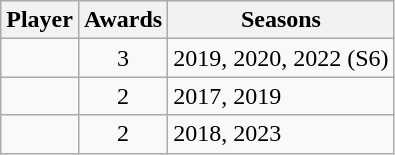<table class="wikitable sortable">
<tr>
<th>Player</th>
<th>Awards</th>
<th class="unsortable">Seasons</th>
</tr>
<tr>
<td></td>
<td style="text-align:center;">3</td>
<td>2019, 2020, 2022 (S6)</td>
</tr>
<tr>
<td></td>
<td style="text-align:center;">2</td>
<td>2017, 2019</td>
</tr>
<tr>
<td><strong></strong></td>
<td style="text-align:center;">2</td>
<td>2018, 2023</td>
</tr>
</table>
